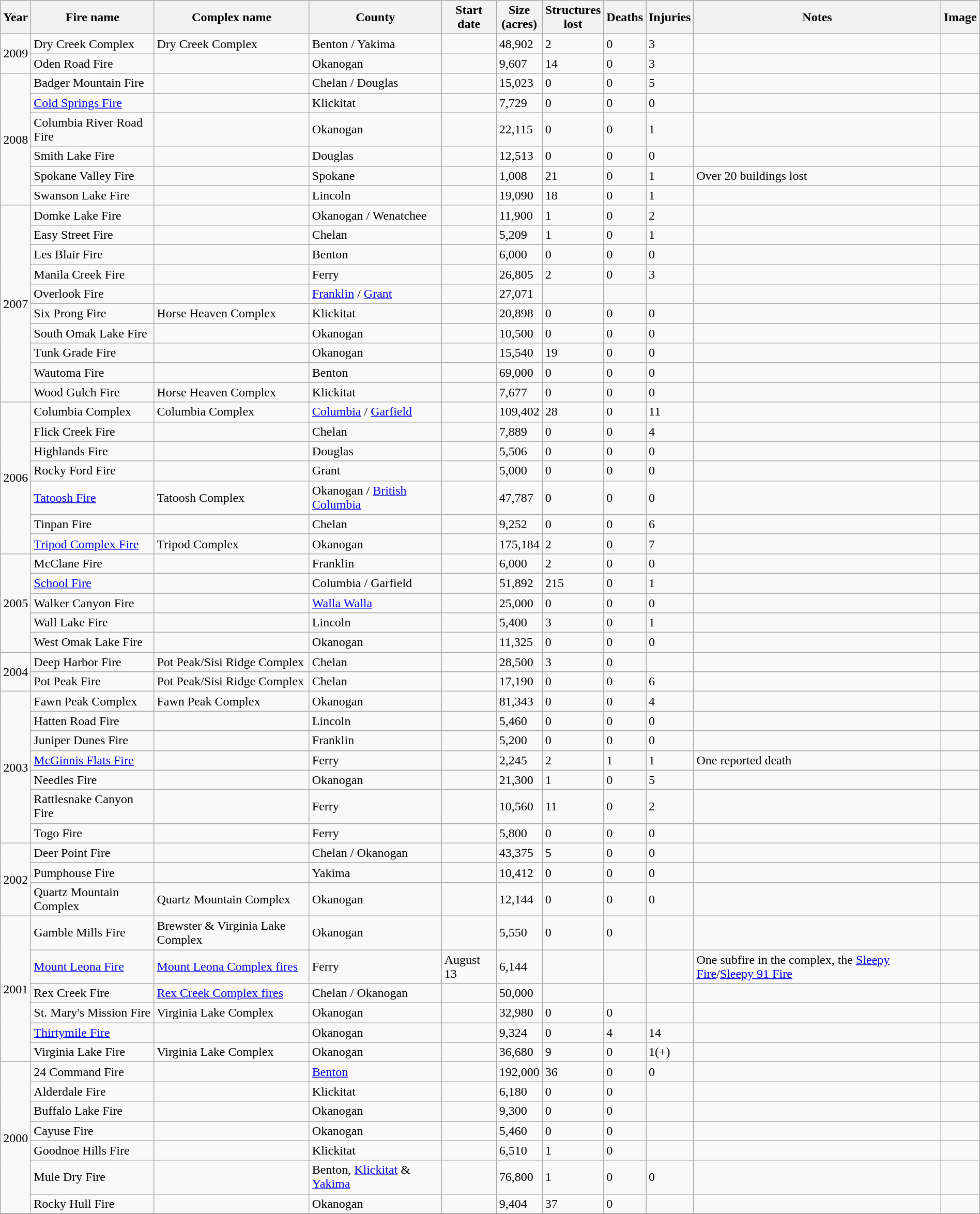<table class="wikitable sortable" align="center" width="100%">
<tr>
<th>Year</th>
<th>Fire name</th>
<th>Complex name</th>
<th>County</th>
<th>Start date</th>
<th data-sort-type="number">Size<br>(acres)</th>
<th data-sort-type="number">Structures<br>lost</th>
<th data-sort-type="number">Deaths</th>
<th data-sort-type="number">Injuries</th>
<th>Notes</th>
<th>Image</th>
</tr>
<tr>
<td rowspan=2>2009</td>
<td>Dry Creek Complex</td>
<td>Dry Creek Complex</td>
<td>Benton / Yakima</td>
<td></td>
<td>48,902</td>
<td>2</td>
<td>0</td>
<td>3</td>
<td></td>
<td></td>
</tr>
<tr>
<td>Oden Road Fire</td>
<td></td>
<td>Okanogan</td>
<td></td>
<td>9,607</td>
<td>14</td>
<td>0</td>
<td>3</td>
<td></td>
<td></td>
</tr>
<tr>
<td rowspan=6>2008</td>
<td>Badger Mountain Fire</td>
<td></td>
<td>Chelan / Douglas</td>
<td></td>
<td>15,023</td>
<td>0</td>
<td>0</td>
<td>5</td>
<td></td>
<td></td>
</tr>
<tr>
<td><a href='#'>Cold Springs Fire</a></td>
<td></td>
<td>Klickitat</td>
<td></td>
<td>7,729</td>
<td>0</td>
<td>0</td>
<td>0</td>
<td></td>
</tr>
<tr>
<td>Columbia River Road Fire</td>
<td></td>
<td>Okanogan</td>
<td></td>
<td>22,115</td>
<td>0</td>
<td>0</td>
<td>1</td>
<td></td>
<td></td>
</tr>
<tr>
<td>Smith Lake Fire</td>
<td></td>
<td>Douglas</td>
<td></td>
<td>12,513</td>
<td>0</td>
<td>0</td>
<td>0</td>
<td></td>
<td></td>
</tr>
<tr>
<td>Spokane Valley Fire</td>
<td></td>
<td>Spokane</td>
<td></td>
<td>1,008</td>
<td>21</td>
<td>0</td>
<td>1</td>
<td>Over 20 buildings lost</td>
<td></td>
</tr>
<tr>
<td>Swanson Lake Fire</td>
<td></td>
<td>Lincoln</td>
<td></td>
<td>19,090</td>
<td>18</td>
<td>0</td>
<td>1</td>
<td></td>
<td></td>
</tr>
<tr>
<td rowspan=10>2007</td>
<td>Domke Lake Fire</td>
<td></td>
<td>Okanogan / Wenatchee</td>
<td></td>
<td>11,900</td>
<td>1</td>
<td>0</td>
<td>2</td>
<td></td>
<td></td>
</tr>
<tr>
<td>Easy Street Fire</td>
<td></td>
<td>Chelan</td>
<td></td>
<td>5,209</td>
<td>1</td>
<td>0</td>
<td>1</td>
<td></td>
</tr>
<tr>
<td>Les Blair Fire</td>
<td></td>
<td>Benton</td>
<td></td>
<td>6,000</td>
<td>0</td>
<td>0</td>
<td>0</td>
<td></td>
<td></td>
</tr>
<tr>
<td>Manila Creek Fire </td>
<td></td>
<td>Ferry</td>
<td></td>
<td>26,805</td>
<td>2</td>
<td>0</td>
<td>3</td>
<td></td>
<td></td>
</tr>
<tr>
<td>Overlook Fire</td>
<td></td>
<td><a href='#'>Franklin</a> / <a href='#'>Grant</a></td>
<td></td>
<td>27,071</td>
<td></td>
<td></td>
<td></td>
<td></td>
<td></td>
</tr>
<tr>
<td>Six Prong Fire</td>
<td>Horse Heaven Complex</td>
<td>Klickitat</td>
<td></td>
<td>20,898</td>
<td>0</td>
<td>0</td>
<td>0</td>
<td></td>
<td></td>
</tr>
<tr>
<td>South Omak Lake Fire</td>
<td></td>
<td>Okanogan</td>
<td></td>
<td>10,500</td>
<td>0</td>
<td>0</td>
<td>0</td>
<td></td>
<td></td>
</tr>
<tr>
<td>Tunk Grade Fire</td>
<td></td>
<td>Okanogan</td>
<td></td>
<td>15,540</td>
<td>19</td>
<td>0</td>
<td>0</td>
<td></td>
<td></td>
</tr>
<tr>
<td>Wautoma Fire </td>
<td></td>
<td>Benton</td>
<td></td>
<td>69,000</td>
<td>0</td>
<td>0</td>
<td>0</td>
<td></td>
<td></td>
</tr>
<tr>
<td>Wood Gulch Fire</td>
<td>Horse Heaven Complex</td>
<td>Klickitat</td>
<td></td>
<td>7,677</td>
<td>0</td>
<td>0</td>
<td>0</td>
<td></td>
</tr>
<tr>
<td rowspan=7>2006</td>
<td>Columbia Complex</td>
<td>Columbia Complex</td>
<td><a href='#'>Columbia</a> / <a href='#'>Garfield</a></td>
<td></td>
<td>109,402</td>
<td>28</td>
<td>0</td>
<td>11</td>
<td></td>
<td></td>
</tr>
<tr>
<td>Flick Creek Fire</td>
<td></td>
<td>Chelan</td>
<td></td>
<td>7,889</td>
<td>0</td>
<td>0</td>
<td>4</td>
<td></td>
<td></td>
</tr>
<tr>
<td>Highlands Fire</td>
<td></td>
<td>Douglas</td>
<td></td>
<td>5,506</td>
<td>0</td>
<td>0</td>
<td>0</td>
<td></td>
<td></td>
</tr>
<tr>
<td>Rocky Ford Fire</td>
<td></td>
<td>Grant</td>
<td></td>
<td>5,000</td>
<td>0</td>
<td>0</td>
<td>0</td>
<td></td>
<td></td>
</tr>
<tr>
<td><a href='#'>Tatoosh Fire</a></td>
<td>Tatoosh Complex</td>
<td>Okanogan / <a href='#'>British Columbia</a></td>
<td></td>
<td>47,787</td>
<td>0</td>
<td>0</td>
<td>0</td>
<td></td>
<td></td>
</tr>
<tr>
<td>Tinpan Fire</td>
<td></td>
<td>Chelan</td>
<td></td>
<td>9,252</td>
<td>0</td>
<td>0</td>
<td>6</td>
<td></td>
</tr>
<tr>
<td><a href='#'>Tripod Complex Fire</a></td>
<td>Tripod Complex</td>
<td>Okanogan</td>
<td></td>
<td>175,184</td>
<td>2</td>
<td>0</td>
<td>7</td>
<td></td>
<td></td>
</tr>
<tr>
<td rowspan=5>2005</td>
<td>McClane Fire</td>
<td></td>
<td>Franklin</td>
<td></td>
<td>6,000</td>
<td>2</td>
<td>0</td>
<td>0</td>
<td></td>
<td></td>
</tr>
<tr>
<td><a href='#'>School Fire</a></td>
<td></td>
<td>Columbia / Garfield</td>
<td></td>
<td>51,892</td>
<td>215</td>
<td>0</td>
<td>1</td>
<td></td>
<td></td>
</tr>
<tr>
<td>Walker Canyon Fire</td>
<td></td>
<td><a href='#'>Walla Walla</a></td>
<td></td>
<td>25,000</td>
<td>0</td>
<td>0</td>
<td>0</td>
<td></td>
<td></td>
</tr>
<tr>
<td>Wall Lake Fire</td>
<td></td>
<td>Lincoln</td>
<td></td>
<td>5,400</td>
<td>3</td>
<td>0</td>
<td>1</td>
<td></td>
<td></td>
</tr>
<tr>
<td>West Omak Lake Fire</td>
<td></td>
<td>Okanogan</td>
<td></td>
<td>11,325</td>
<td>0</td>
<td>0</td>
<td>0</td>
<td></td>
<td></td>
</tr>
<tr>
<td rowspan=2>2004</td>
<td>Deep Harbor Fire</td>
<td>Pot Peak/Sisi Ridge Complex</td>
<td>Chelan</td>
<td></td>
<td>28,500</td>
<td>3</td>
<td>0</td>
<td></td>
<td></td>
<td></td>
</tr>
<tr>
<td>Pot Peak Fire</td>
<td>Pot Peak/Sisi Ridge Complex</td>
<td>Chelan</td>
<td></td>
<td>17,190</td>
<td>0</td>
<td>0</td>
<td>6</td>
<td></td>
<td></td>
</tr>
<tr>
<td rowspan=7>2003</td>
<td>Fawn Peak Complex</td>
<td>Fawn Peak Complex</td>
<td>Okanogan</td>
<td></td>
<td>81,343</td>
<td>0</td>
<td>0</td>
<td>4</td>
<td></td>
<td></td>
</tr>
<tr>
<td>Hatten Road Fire</td>
<td></td>
<td>Lincoln</td>
<td></td>
<td>5,460</td>
<td>0</td>
<td>0</td>
<td>0</td>
<td></td>
<td></td>
</tr>
<tr>
<td>Juniper Dunes Fire</td>
<td></td>
<td>Franklin</td>
<td></td>
<td>5,200</td>
<td>0</td>
<td>0</td>
<td>0</td>
<td></td>
<td></td>
</tr>
<tr>
<td><a href='#'>McGinnis Flats Fire</a></td>
<td></td>
<td>Ferry</td>
<td></td>
<td>2,245</td>
<td>2</td>
<td>1</td>
<td>1</td>
<td>One reported death</td>
<td></td>
</tr>
<tr>
<td>Needles Fire</td>
<td></td>
<td>Okanogan</td>
<td></td>
<td>21,300</td>
<td>1</td>
<td>0</td>
<td>5</td>
<td></td>
<td></td>
</tr>
<tr>
<td>Rattlesnake Canyon Fire</td>
<td></td>
<td>Ferry</td>
<td></td>
<td>10,560</td>
<td>11</td>
<td>0</td>
<td>2</td>
<td></td>
<td></td>
</tr>
<tr>
<td>Togo Fire</td>
<td></td>
<td>Ferry</td>
<td></td>
<td>5,800</td>
<td>0</td>
<td>0</td>
<td>0</td>
<td></td>
<td></td>
</tr>
<tr>
<td rowspan=3>2002</td>
<td>Deer Point Fire</td>
<td></td>
<td>Chelan / Okanogan</td>
<td></td>
<td>43,375</td>
<td>5</td>
<td>0</td>
<td>0</td>
<td></td>
<td></td>
</tr>
<tr>
<td>Pumphouse Fire</td>
<td></td>
<td>Yakima</td>
<td></td>
<td>10,412</td>
<td>0</td>
<td>0</td>
<td>0</td>
<td></td>
<td></td>
</tr>
<tr>
<td>Quartz Mountain Complex</td>
<td>Quartz Mountain Complex</td>
<td>Okanogan</td>
<td></td>
<td>12,144</td>
<td>0</td>
<td>0</td>
<td>0</td>
<td></td>
<td></td>
</tr>
<tr>
<td rowspan=6>2001</td>
<td>Gamble Mills Fire</td>
<td>Brewster & Virginia Lake Complex</td>
<td>Okanogan</td>
<td></td>
<td>5,550</td>
<td>0</td>
<td>0</td>
<td></td>
<td></td>
<td></td>
</tr>
<tr>
<td><a href='#'>Mount Leona Fire</a></td>
<td><a href='#'>Mount Leona Complex fires</a></td>
<td>Ferry</td>
<td>August 13</td>
<td>6,144</td>
<td></td>
<td></td>
<td></td>
<td>One subfire in the complex, the <a href='#'>Sleepy Fire</a>/<a href='#'>Sleepy 91 Fire</a></td>
<td></td>
</tr>
<tr>
<td>Rex Creek Fire</td>
<td><a href='#'>Rex Creek Complex fires</a></td>
<td>Chelan / Okanogan</td>
<td></td>
<td>50,000</td>
<td></td>
<td></td>
<td></td>
<td></td>
<td></td>
</tr>
<tr>
<td>St. Mary's Mission Fire</td>
<td>Virginia Lake Complex</td>
<td>Okanogan</td>
<td></td>
<td>32,980</td>
<td>0</td>
<td>0</td>
<td></td>
<td></td>
<td></td>
</tr>
<tr>
<td><a href='#'>Thirtymile Fire</a></td>
<td></td>
<td>Okanogan</td>
<td></td>
<td>9,324</td>
<td>0</td>
<td>4</td>
<td>14</td>
<td></td>
<td></td>
</tr>
<tr>
<td>Virginia Lake Fire</td>
<td>Virginia Lake Complex</td>
<td>Okanogan</td>
<td></td>
<td>36,680</td>
<td>9</td>
<td>0</td>
<td>1(+)</td>
<td></td>
<td></td>
</tr>
<tr>
<td rowspan=7>2000</td>
<td>24 Command Fire</td>
<td></td>
<td><a href='#'>Benton</a></td>
<td></td>
<td>192,000</td>
<td>36</td>
<td>0</td>
<td>0</td>
<td></td>
<td></td>
</tr>
<tr>
<td>Alderdale Fire</td>
<td></td>
<td>Klickitat</td>
<td></td>
<td>6,180</td>
<td>0</td>
<td>0</td>
<td></td>
<td></td>
<td></td>
</tr>
<tr>
<td>Buffalo Lake Fire</td>
<td></td>
<td>Okanogan</td>
<td></td>
<td>9,300</td>
<td>0</td>
<td>0</td>
<td></td>
<td></td>
<td></td>
</tr>
<tr>
<td>Cayuse Fire</td>
<td></td>
<td>Okanogan</td>
<td></td>
<td>5,460</td>
<td>0</td>
<td>0</td>
<td></td>
<td></td>
<td></td>
</tr>
<tr>
<td>Goodnoe Hills Fire</td>
<td></td>
<td>Klickitat</td>
<td></td>
<td>6,510</td>
<td>1</td>
<td>0</td>
<td></td>
<td></td>
<td></td>
</tr>
<tr>
<td>Mule Dry Fire</td>
<td></td>
<td>Benton, <a href='#'>Klickitat</a> & <a href='#'>Yakima</a></td>
<td></td>
<td>76,800</td>
<td>1</td>
<td>0</td>
<td>0</td>
<td></td>
<td></td>
</tr>
<tr>
<td>Rocky Hull Fire</td>
<td></td>
<td>Okanogan</td>
<td></td>
<td>9,404</td>
<td>37</td>
<td>0</td>
<td></td>
<td></td>
<td></td>
</tr>
<tr>
</tr>
</table>
